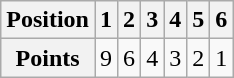<table class="wikitable" align="left">
<tr align="center">
<th>Position</th>
<th>1</th>
<th>2</th>
<th>3</th>
<th>4</th>
<th>5</th>
<th>6</th>
</tr>
<tr align="center">
<th>Points</th>
<td>9</td>
<td>6</td>
<td>4</td>
<td>3</td>
<td>2</td>
<td>1</td>
</tr>
</table>
